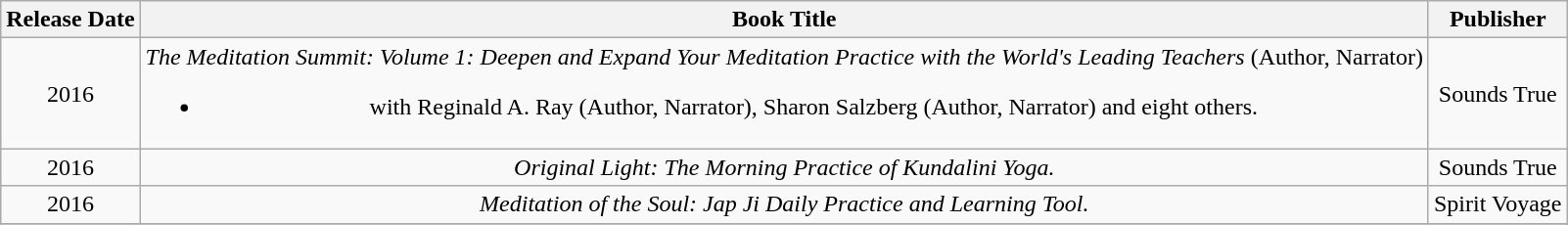<table class="wikitable" style="text-align:center;">
<tr>
<th>Release Date</th>
<th>Book Title</th>
<th>Publisher</th>
</tr>
<tr>
<td>2016</td>
<td><em>The Meditation Summit: Volume 1: Deepen and Expand Your Meditation Practice with the World's Leading Teachers</em> (Author, Narrator)<br><ul><li>with Reginald A. Ray (Author, Narrator), Sharon Salzberg (Author, Narrator) and eight others.</li></ul></td>
<td>Sounds True</td>
</tr>
<tr>
<td>2016</td>
<td><em>Original Light: The Morning Practice of Kundalini Yoga.</em></td>
<td>Sounds True</td>
</tr>
<tr>
<td>2016</td>
<td><em>Meditation of the Soul: Jap Ji Daily Practice and Learning Tool.</em></td>
<td>Spirit Voyage</td>
</tr>
<tr>
</tr>
</table>
